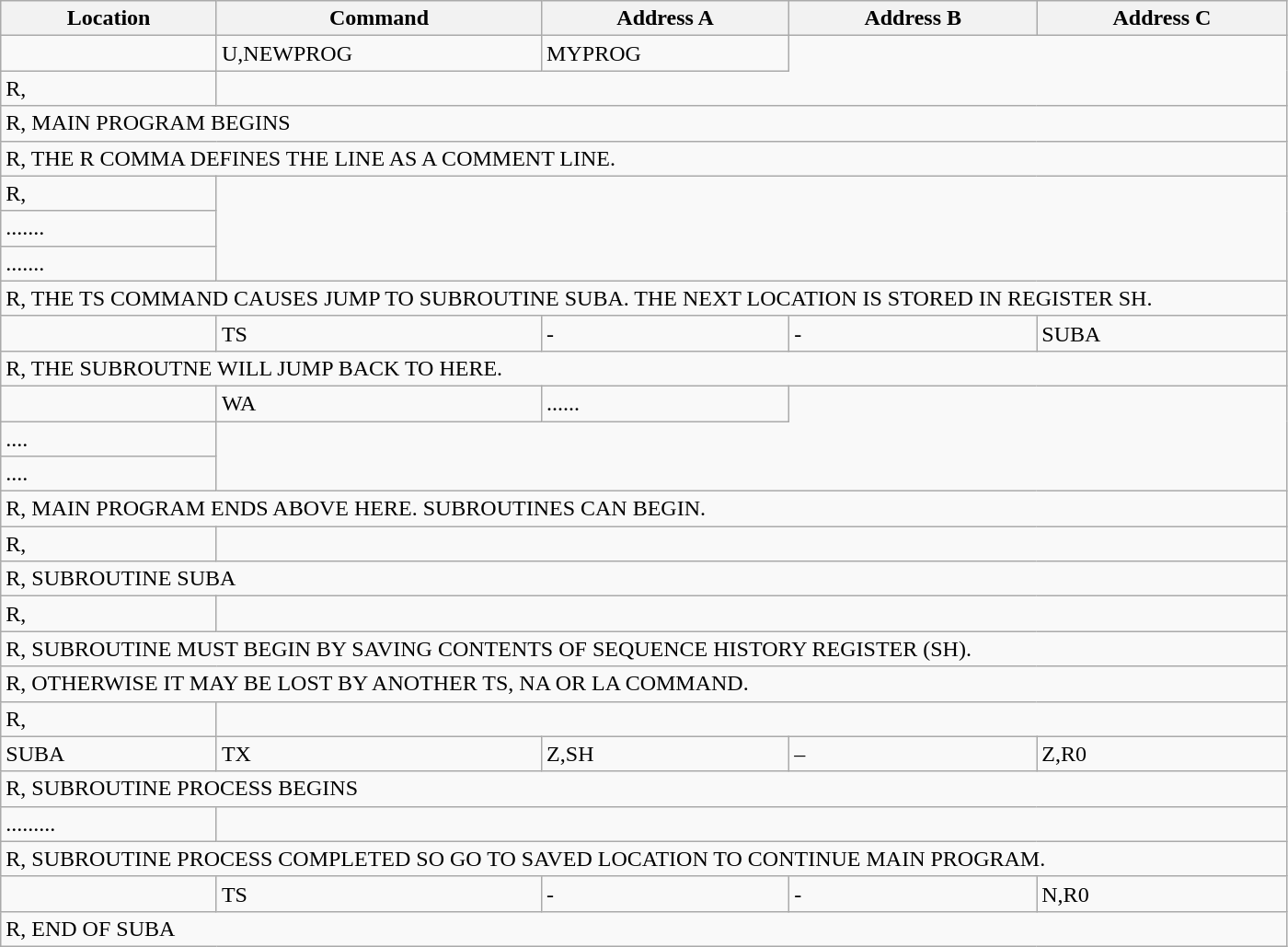<table class="wikitable" style="text-align: left; width:700pt;" border="1">
<tr>
<th>Location</th>
<th>Command</th>
<th>Address A</th>
<th>Address B</th>
<th>Address C</th>
</tr>
<tr>
<td></td>
<td>U,NEWPROG</td>
<td>MYPROG</td>
</tr>
<tr>
<td>R,</td>
</tr>
<tr>
<td colspan="5" align="left">R, MAIN PROGRAM BEGINS</td>
</tr>
<tr>
<td colspan="5" align="left">R, THE R COMMA DEFINES THE LINE AS A COMMENT LINE.</td>
</tr>
<tr>
<td>R,</td>
</tr>
<tr>
<td>.......</td>
</tr>
<tr>
<td>.......</td>
</tr>
<tr>
<td colspan="5" align="left">R, THE TS COMMAND CAUSES JUMP TO SUBROUTINE SUBA.  THE NEXT LOCATION IS STORED IN REGISTER SH.</td>
</tr>
<tr>
<td></td>
<td>TS</td>
<td>-</td>
<td>-</td>
<td>SUBA</td>
</tr>
<tr>
<td colspan="5" align="left">R, THE SUBROUTNE WILL JUMP BACK TO HERE.</td>
</tr>
<tr>
<td></td>
<td>WA</td>
<td>......</td>
</tr>
<tr>
<td>....</td>
</tr>
<tr>
<td>....</td>
</tr>
<tr>
<td colspan="5" align="left">R, MAIN PROGRAM ENDS ABOVE HERE. SUBROUTINES CAN BEGIN.</td>
</tr>
<tr>
<td>R,</td>
</tr>
<tr>
<td colspan="5" align="left">R, SUBROUTINE SUBA</td>
</tr>
<tr>
<td>R,</td>
</tr>
<tr>
<td colspan="5" align="left">R, SUBROUTINE MUST BEGIN BY SAVING CONTENTS OF SEQUENCE HISTORY REGISTER (SH).</td>
</tr>
<tr>
<td colspan="5" align="left">R, OTHERWISE IT MAY BE LOST BY ANOTHER TS, NA OR LA COMMAND.</td>
</tr>
<tr>
<td>R,</td>
</tr>
<tr>
<td>SUBA</td>
<td>TX</td>
<td>Z,SH</td>
<td>–</td>
<td>Z,R0</td>
</tr>
<tr>
<td colspan="5" align="left">R, SUBROUTINE PROCESS BEGINS</td>
</tr>
<tr>
<td>.........</td>
</tr>
<tr>
<td colspan="5" align="left">R, SUBROUTINE PROCESS COMPLETED SO GO TO SAVED LOCATION TO CONTINUE MAIN PROGRAM.</td>
</tr>
<tr>
<td></td>
<td>TS</td>
<td>-</td>
<td>-</td>
<td>N,R0</td>
</tr>
<tr>
<td colspan="5" align="left">R, END OF SUBA</td>
</tr>
</table>
